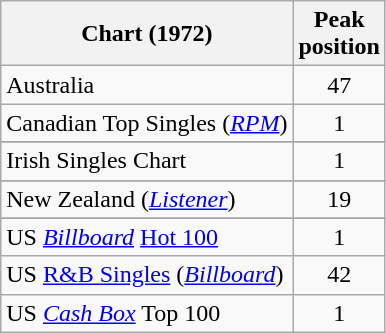<table class="wikitable sortable" border="1">
<tr>
<th scope="col">Chart (1972)</th>
<th scope="col">Peak<br>position</th>
</tr>
<tr>
<td>Australia</td>
<td style="text-align:center;">47</td>
</tr>
<tr>
<td>Canadian Top Singles (<em><a href='#'>RPM</a></em>)</td>
<td style="text-align:center;">1</td>
</tr>
<tr>
</tr>
<tr>
<td>Irish Singles Chart</td>
<td style="text-align:center;">1</td>
</tr>
<tr>
</tr>
<tr>
<td>New Zealand (<em><a href='#'>Listener</a></em>)</td>
<td style="text-align:center;">19</td>
</tr>
<tr>
</tr>
<tr>
</tr>
<tr>
<td>US <em><a href='#'>Billboard</a></em> <a href='#'>Hot 100</a></td>
<td style="text-align:center;">1</td>
</tr>
<tr>
<td>US <a href='#'>R&B Singles</a> (<em><a href='#'>Billboard</a></em>)</td>
<td style="text-align:center;">42</td>
</tr>
<tr>
<td>US <a href='#'><em>Cash Box</em></a> Top 100</td>
<td align="center">1</td>
</tr>
</table>
